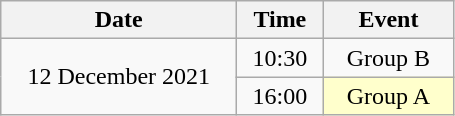<table class = "wikitable" style="text-align:center;">
<tr>
<th width=150>Date</th>
<th width=50>Time</th>
<th width=80>Event</th>
</tr>
<tr>
<td rowspan=2>12 December 2021</td>
<td>10:30</td>
<td>Group B</td>
</tr>
<tr>
<td>16:00</td>
<td bgcolor=ffffcc>Group A</td>
</tr>
</table>
